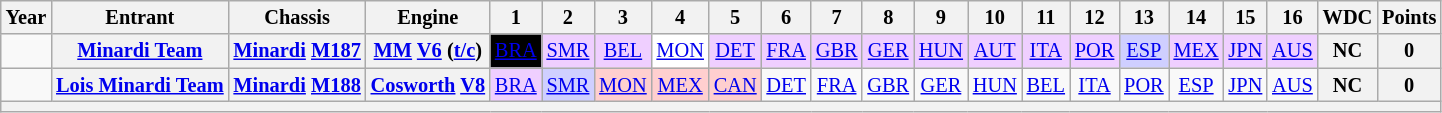<table class="wikitable" style="text-align:center; font-size:85%">
<tr>
<th>Year</th>
<th>Entrant</th>
<th>Chassis</th>
<th>Engine</th>
<th>1</th>
<th>2</th>
<th>3</th>
<th>4</th>
<th>5</th>
<th>6</th>
<th>7</th>
<th>8</th>
<th>9</th>
<th>10</th>
<th>11</th>
<th>12</th>
<th>13</th>
<th>14</th>
<th>15</th>
<th>16</th>
<th>WDC</th>
<th>Points</th>
</tr>
<tr>
<td></td>
<th nowrap><a href='#'>Minardi Team</a></th>
<th nowrap><a href='#'>Minardi</a> <a href='#'>M187</a></th>
<th nowrap><a href='#'>MM</a> <a href='#'>V6</a> (<a href='#'>t/c</a>)</th>
<td style="background:#000; color:#fff;"><a href='#'><span>BRA</span></a><br></td>
<td style="background:#efcfff;"><a href='#'>SMR</a><br></td>
<td style="background:#efcfff;"><a href='#'>BEL</a><br></td>
<td style="background:white;"><a href='#'>MON</a><br></td>
<td style="background:#efcfff;"><a href='#'>DET</a><br></td>
<td style="background:#efcfff;"><a href='#'>FRA</a><br></td>
<td style="background:#efcfff;"><a href='#'>GBR</a><br></td>
<td style="background:#efcfff;"><a href='#'>GER</a><br></td>
<td style="background:#efcfff;"><a href='#'>HUN</a><br></td>
<td style="background:#efcfff;"><a href='#'>AUT</a><br></td>
<td style="background:#efcfff;"><a href='#'>ITA</a><br></td>
<td style="background:#efcfff;"><a href='#'>POR</a><br></td>
<td style="background:#cfcfff;"><a href='#'>ESP</a><br></td>
<td style="background:#efcfff;"><a href='#'>MEX</a><br></td>
<td style="background:#efcfff;"><a href='#'>JPN</a><br></td>
<td style="background:#efcfff;"><a href='#'>AUS</a><br></td>
<th>NC</th>
<th>0</th>
</tr>
<tr>
<td></td>
<th nowrap><a href='#'>Lois Minardi Team</a></th>
<th nowrap><a href='#'>Minardi</a> <a href='#'>M188</a></th>
<th nowrap><a href='#'>Cosworth</a> <a href='#'>V8</a></th>
<td style="background:#efcfff;"><a href='#'>BRA</a><br></td>
<td style="background:#cfcfff;"><a href='#'>SMR</a><br></td>
<td style="background:#ffcfcf;"><a href='#'>MON</a><br></td>
<td style="background:#ffcfcf;"><a href='#'>MEX</a><br></td>
<td style="background:#ffcfcf;"><a href='#'>CAN</a><br></td>
<td><a href='#'>DET</a></td>
<td><a href='#'>FRA</a></td>
<td><a href='#'>GBR</a></td>
<td><a href='#'>GER</a></td>
<td><a href='#'>HUN</a></td>
<td><a href='#'>BEL</a></td>
<td><a href='#'>ITA</a></td>
<td><a href='#'>POR</a></td>
<td><a href='#'>ESP</a></td>
<td><a href='#'>JPN</a></td>
<td><a href='#'>AUS</a></td>
<th>NC</th>
<th>0</th>
</tr>
<tr>
<th colspan="22"></th>
</tr>
</table>
